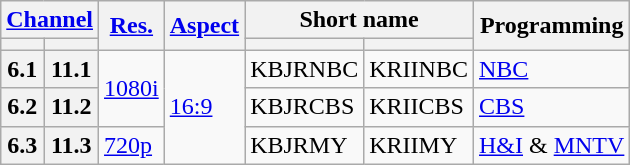<table class="wikitable">
<tr>
<th scope = "col" colspan="2"><a href='#'>Channel</a></th>
<th scope = "col" rowspan="2"><a href='#'>Res.</a></th>
<th scope = "col" rowspan="2"><a href='#'>Aspect</a></th>
<th scope = "col" colspan="2">Short name</th>
<th scope = "col" rowspan="2">Programming</th>
</tr>
<tr>
<th scope = "col"></th>
<th></th>
<th></th>
<th></th>
</tr>
<tr>
<th scope = "row">6.1</th>
<th>11.1</th>
<td rowspan=2><a href='#'>1080i</a></td>
<td rowspan=3><a href='#'>16:9</a></td>
<td>KBJRNBC</td>
<td>KRIINBC</td>
<td><a href='#'>NBC</a></td>
</tr>
<tr>
<th scope = "row">6.2</th>
<th>11.2</th>
<td>KBJRCBS</td>
<td>KRIICBS</td>
<td><a href='#'>CBS</a></td>
</tr>
<tr>
<th scope = "row">6.3</th>
<th>11.3</th>
<td><a href='#'>720p</a></td>
<td>KBJRMY</td>
<td>KRIIMY</td>
<td><a href='#'>H&I</a> & <a href='#'>MNTV</a></td>
</tr>
</table>
